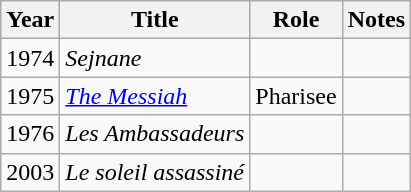<table class="wikitable">
<tr>
<th>Year</th>
<th>Title</th>
<th>Role</th>
<th>Notes</th>
</tr>
<tr>
<td>1974</td>
<td><em>Sejnane</em></td>
<td></td>
<td></td>
</tr>
<tr>
<td>1975</td>
<td><em><a href='#'>The Messiah</a></em></td>
<td>Pharisee</td>
<td></td>
</tr>
<tr>
<td>1976</td>
<td><em>Les Ambassadeurs</em></td>
<td></td>
<td></td>
</tr>
<tr>
<td>2003</td>
<td><em>Le soleil assassiné</em></td>
<td></td>
<td></td>
</tr>
</table>
